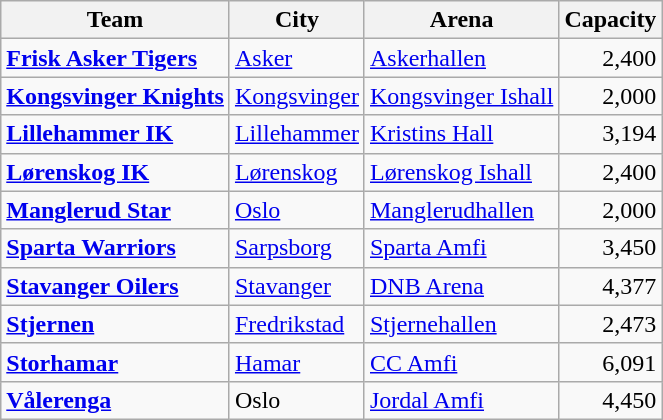<table class="wikitable sortable">
<tr>
<th>Team</th>
<th>City</th>
<th>Arena</th>
<th>Capacity</th>
</tr>
<tr>
<td><strong><a href='#'>Frisk Asker Tigers</a></strong></td>
<td><a href='#'>Asker</a></td>
<td><a href='#'>Askerhallen</a></td>
<td align="right">2,400</td>
</tr>
<tr>
<td><strong><a href='#'>Kongsvinger Knights</a></strong></td>
<td><a href='#'>Kongsvinger</a></td>
<td><a href='#'>Kongsvinger Ishall</a></td>
<td align="right">2,000</td>
</tr>
<tr>
<td><strong><a href='#'>Lillehammer IK</a></strong></td>
<td><a href='#'>Lillehammer</a></td>
<td><a href='#'>Kristins Hall</a></td>
<td align="right">3,194</td>
</tr>
<tr>
<td><strong><a href='#'>Lørenskog IK</a></strong></td>
<td><a href='#'>Lørenskog</a></td>
<td><a href='#'>Lørenskog Ishall</a></td>
<td align="right">2,400</td>
</tr>
<tr>
<td><strong><a href='#'>Manglerud Star</a></strong></td>
<td><a href='#'>Oslo</a></td>
<td><a href='#'>Manglerudhallen</a></td>
<td align="right">2,000</td>
</tr>
<tr>
<td><strong><a href='#'>Sparta Warriors</a></strong></td>
<td><a href='#'>Sarpsborg</a></td>
<td><a href='#'>Sparta Amfi</a></td>
<td align="right">3,450</td>
</tr>
<tr>
<td><strong><a href='#'>Stavanger Oilers</a></strong></td>
<td><a href='#'>Stavanger</a></td>
<td><a href='#'>DNB Arena</a></td>
<td align="right">4,377</td>
</tr>
<tr>
<td><strong><a href='#'>Stjernen</a></strong></td>
<td><a href='#'>Fredrikstad</a></td>
<td><a href='#'>Stjernehallen</a></td>
<td align="right">2,473</td>
</tr>
<tr>
<td><strong><a href='#'>Storhamar</a></strong></td>
<td><a href='#'>Hamar</a></td>
<td><a href='#'>CC Amfi</a></td>
<td align="right">6,091</td>
</tr>
<tr>
<td><strong><a href='#'>Vålerenga</a></strong></td>
<td>Oslo</td>
<td><a href='#'>Jordal Amfi</a></td>
<td align="right">4,450</td>
</tr>
</table>
